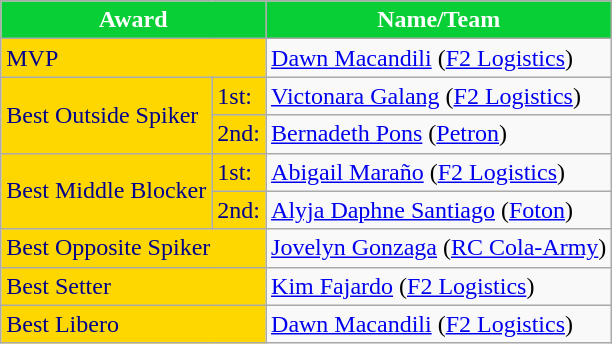<table class="wikitable">
<tr>
<th style="background:#08CF35; color:#FFFFFF;" colspan="2">Award</th>
<th style="background:#08CF35; color:#FFFFFF;">Name/Team</th>
</tr>
<tr>
<td style="background:#FFD700; color:#00008B;" colspan="2">MVP</td>
<td><a href='#'>Dawn Macandili</a> (<a href='#'>F2 Logistics</a>)</td>
</tr>
<tr>
<td style="background:#FFD700; color:#00008B;" rowspan=2>Best Outside Spiker</td>
<td style="background:#FFD700; color:#00008B;">1st:</td>
<td><a href='#'>Victonara Galang</a> (<a href='#'>F2 Logistics</a>)</td>
</tr>
<tr>
<td style="background:#FFD700; color:#00008B;">2nd:</td>
<td><a href='#'>Bernadeth Pons</a> (<a href='#'>Petron</a>)</td>
</tr>
<tr>
<td style="background:#FFD700; color:#00008B;" rowspan="2">Best Middle Blocker</td>
<td style="background:#FFD700; color:#00008B;">1st:</td>
<td><a href='#'>Abigail Maraño</a> (<a href='#'>F2 Logistics</a>)</td>
</tr>
<tr>
<td style="background:#FFD700; color:#00008B;">2nd:</td>
<td><a href='#'>Alyja Daphne Santiago</a> (<a href='#'>Foton</a>)</td>
</tr>
<tr>
<td style="background:#FFD700; color:#00008B;" colspan="2">Best Opposite Spiker</td>
<td><a href='#'>Jovelyn Gonzaga</a> (<a href='#'>RC Cola-Army</a>)</td>
</tr>
<tr>
<td style="background:#FFD700; color:#00008B;" colspan="2">Best Setter</td>
<td><a href='#'>Kim Fajardo</a> (<a href='#'>F2 Logistics</a>)</td>
</tr>
<tr>
<td style="background:#FFD700; color:#00008B;" colspan="2">Best Libero</td>
<td><a href='#'>Dawn Macandili</a> (<a href='#'>F2 Logistics</a>)</td>
</tr>
</table>
